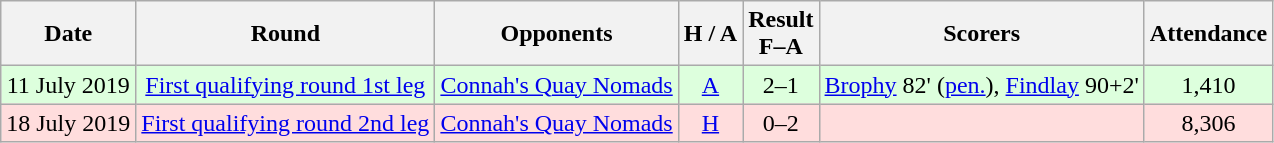<table class="wikitable" style="text-align:center">
<tr>
<th>Date</th>
<th>Round</th>
<th>Opponents</th>
<th>H / A</th>
<th>Result<br>F–A</th>
<th>Scorers</th>
<th>Attendance</th>
</tr>
<tr bgcolor=#ddffdd>
<td>11 July 2019</td>
<td><a href='#'>First qualifying round 1st leg</a></td>
<td> <a href='#'>Connah's Quay Nomads</a></td>
<td><a href='#'>A</a></td>
<td>2–1</td>
<td><a href='#'>Brophy</a> 82' (<a href='#'>pen.</a>), <a href='#'>Findlay</a> 90+2'</td>
<td>1,410</td>
</tr>
<tr bgcolor=#ffdddd>
<td>18 July 2019</td>
<td><a href='#'>First qualifying round 2nd leg</a></td>
<td> <a href='#'>Connah's Quay Nomads</a></td>
<td><a href='#'>H</a></td>
<td>0–2</td>
<td></td>
<td>8,306</td>
</tr>
</table>
